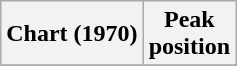<table class="wikitable">
<tr>
<th align="center">Chart (1970)</th>
<th align="center">Peak<br>position</th>
</tr>
<tr>
</tr>
</table>
